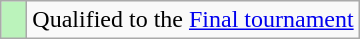<table class="wikitable" style="text-align: left;">
<tr>
<td style="width:10px; background:#bbf3bb;"></td>
<td>Qualified to the <a href='#'>Final tournament</a></td>
</tr>
</table>
